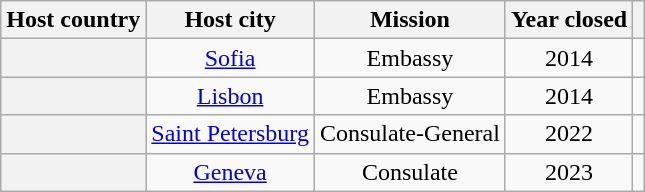<table class="wikitable plainrowheaders" style="text-align:center;">
<tr>
<th scope="col">Host country</th>
<th scope="col">Host city</th>
<th scope="col">Mission</th>
<th scope="col">Year closed</th>
<th scope="col"></th>
</tr>
<tr>
<th scope="row"></th>
<td><a href='#'>Sofia</a></td>
<td>Embassy</td>
<td>2014</td>
<td></td>
</tr>
<tr>
<th scope="row"></th>
<td><a href='#'>Lisbon</a></td>
<td>Embassy</td>
<td>2014</td>
<td></td>
</tr>
<tr>
<th scope="row"></th>
<td><a href='#'>Saint Petersburg</a></td>
<td>Consulate-General</td>
<td>2022</td>
<td></td>
</tr>
<tr>
<th scope="row"></th>
<td><a href='#'>Geneva</a></td>
<td>Consulate</td>
<td>2023</td>
<td></td>
</tr>
</table>
